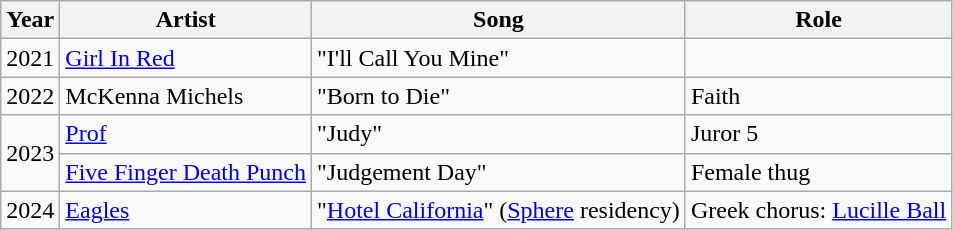<table class = "wikitable">
<tr>
<th>Year</th>
<th>Artist</th>
<th>Song</th>
<th>Role</th>
</tr>
<tr>
<td>2021</td>
<td><a href='#'>Girl In Red</a></td>
<td>"I'll Call You Mine"</td>
<td></td>
</tr>
<tr>
<td>2022</td>
<td>McKenna Michels</td>
<td>"Born to Die"</td>
<td>Faith</td>
</tr>
<tr>
<td rowspan="2">2023</td>
<td><a href='#'>Prof</a></td>
<td>"Judy"</td>
<td>Juror 5</td>
</tr>
<tr>
<td><a href='#'>Five Finger Death Punch</a></td>
<td>"Judgement Day"</td>
<td>Female thug</td>
</tr>
<tr>
<td>2024</td>
<td><a href='#'>Eagles</a></td>
<td>"<a href='#'>Hotel California</a>" (<a href='#'>Sphere</a> residency)</td>
<td>Greek chorus: <a href='#'>Lucille Ball</a></td>
</tr>
</table>
